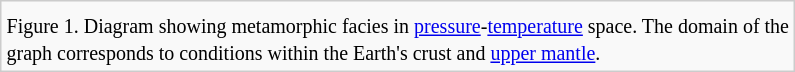<table style="float: right; margin: 10px; border: 1px #CCCCCC solid; background:#F9F9F9">
<tr>
<td></td>
</tr>
<tr>
<td><small>Figure 1. Diagram showing metamorphic facies in <a href='#'>pressure</a>-<a href='#'>temperature</a> space. The domain of the<br> graph corresponds to conditions within the Earth's crust and <a href='#'>upper mantle</a>.</small></td>
</tr>
</table>
